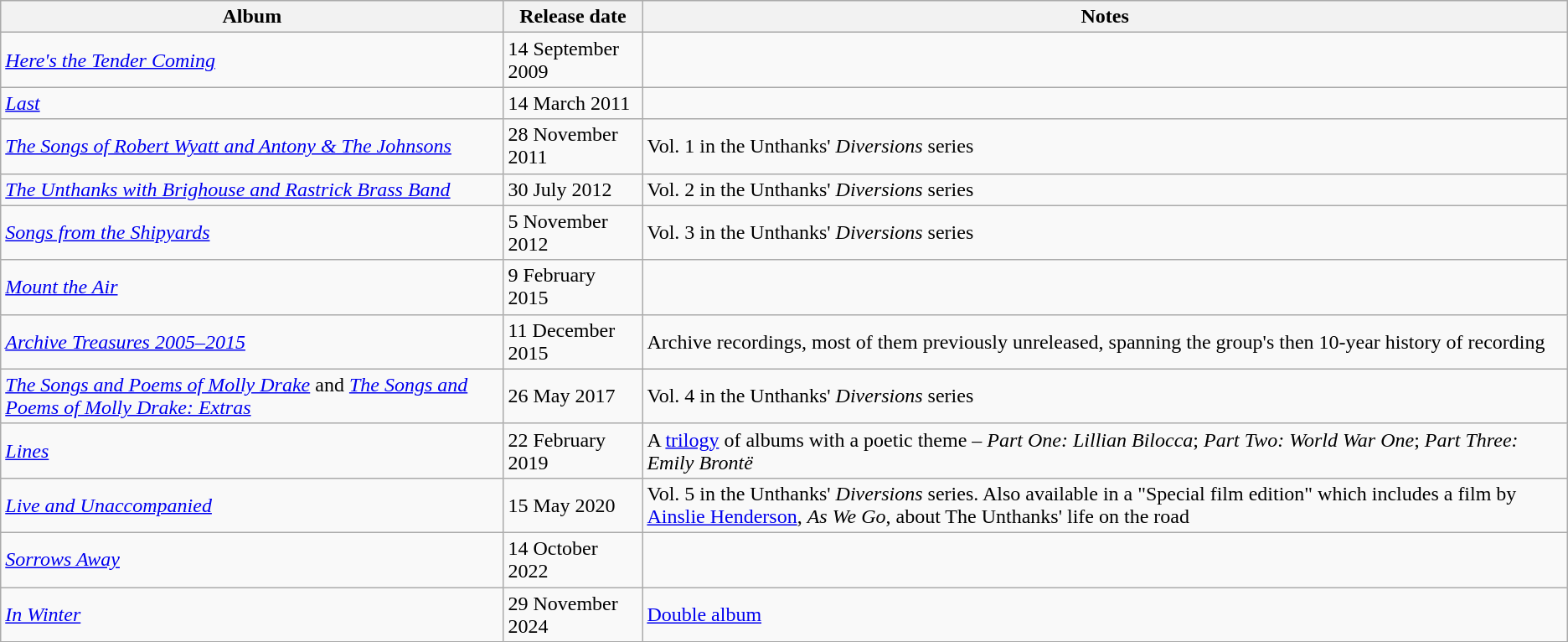<table class="wikitable">
<tr>
<th>Album</th>
<th>Release date</th>
<th>Notes</th>
</tr>
<tr>
<td><em><a href='#'>Here's the Tender Coming</a></em></td>
<td>14 September 2009</td>
<td></td>
</tr>
<tr>
<td><em><a href='#'>Last</a></em></td>
<td>14 March 2011</td>
<td></td>
</tr>
<tr>
<td><em><a href='#'>The Songs of Robert Wyatt and Antony & The Johnsons</a></em></td>
<td>28 November 2011</td>
<td>Vol. 1 in the Unthanks' <em>Diversions</em> series</td>
</tr>
<tr>
<td><em><a href='#'>The Unthanks with Brighouse and Rastrick Brass Band</a></em></td>
<td>30 July 2012</td>
<td>Vol. 2 in the Unthanks' <em>Diversions</em> series</td>
</tr>
<tr>
<td><em><a href='#'>Songs from the Shipyards</a></em></td>
<td>5 November 2012</td>
<td>Vol. 3 in the Unthanks' <em>Diversions</em> series</td>
</tr>
<tr>
<td><em><a href='#'>Mount the Air</a></em></td>
<td>9 February 2015</td>
<td></td>
</tr>
<tr>
<td><em><a href='#'>Archive Treasures 2005–2015</a></em></td>
<td>11 December 2015</td>
<td>Archive recordings, most of them previously unreleased, spanning the group's then 10-year history of recording</td>
</tr>
<tr>
<td><em><a href='#'>The Songs and Poems of Molly Drake</a></em> and <em><a href='#'>The Songs and Poems of Molly Drake: Extras</a></em></td>
<td>26 May 2017</td>
<td>Vol. 4 in the Unthanks' <em>Diversions</em> series</td>
</tr>
<tr>
<td><em><a href='#'>Lines</a></em></td>
<td>22 February 2019</td>
<td>A <a href='#'>trilogy</a> of albums with a poetic theme – <em>Part One: Lillian Bilocca</em>; <em>Part Two: World War One</em>; <em>Part Three: Emily Brontë</em></td>
</tr>
<tr>
<td><em><a href='#'>Live and Unaccompanied</a></em></td>
<td>15 May 2020</td>
<td>Vol. 5 in the Unthanks' <em>Diversions</em> series. Also available in a "Special film edition" which includes a film by <a href='#'>Ainslie Henderson</a>, <em>As We Go</em>, about The Unthanks' life on the road</td>
</tr>
<tr>
<td><em><a href='#'>Sorrows Away</a></em></td>
<td>14 October 2022</td>
</tr>
<tr>
<td><em><a href='#'>In Winter</a></em></td>
<td>29 November 2024</td>
<td><a href='#'>Double album</a></td>
</tr>
</table>
